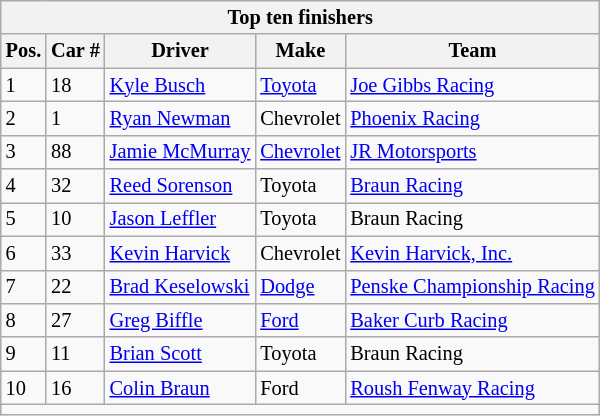<table class="wikitable" style="font-size: 85%;">
<tr>
<th colspan=5 align=center>Top ten finishers</th>
</tr>
<tr>
<th>Pos.</th>
<th>Car #</th>
<th>Driver</th>
<th>Make</th>
<th>Team</th>
</tr>
<tr>
<td>1</td>
<td>18</td>
<td><a href='#'>Kyle Busch</a></td>
<td><a href='#'>Toyota</a></td>
<td><a href='#'>Joe Gibbs Racing</a></td>
</tr>
<tr>
<td>2</td>
<td>1</td>
<td><a href='#'>Ryan Newman</a></td>
<td>Chevrolet</td>
<td><a href='#'>Phoenix Racing</a></td>
</tr>
<tr>
<td>3</td>
<td>88</td>
<td><a href='#'>Jamie McMurray</a></td>
<td><a href='#'>Chevrolet</a></td>
<td><a href='#'>JR Motorsports</a></td>
</tr>
<tr>
<td>4</td>
<td>32</td>
<td><a href='#'>Reed Sorenson</a></td>
<td>Toyota</td>
<td><a href='#'>Braun Racing</a></td>
</tr>
<tr>
<td>5</td>
<td>10</td>
<td><a href='#'>Jason Leffler</a></td>
<td>Toyota</td>
<td>Braun Racing</td>
</tr>
<tr>
<td>6</td>
<td>33</td>
<td><a href='#'>Kevin Harvick</a></td>
<td>Chevrolet</td>
<td><a href='#'>Kevin Harvick, Inc.</a></td>
</tr>
<tr>
<td>7</td>
<td>22</td>
<td><a href='#'>Brad Keselowski</a></td>
<td><a href='#'>Dodge</a></td>
<td><a href='#'>Penske Championship Racing</a></td>
</tr>
<tr>
<td>8</td>
<td>27</td>
<td><a href='#'>Greg Biffle</a></td>
<td><a href='#'>Ford</a></td>
<td><a href='#'>Baker Curb Racing</a></td>
</tr>
<tr>
<td>9</td>
<td>11</td>
<td><a href='#'>Brian Scott</a></td>
<td>Toyota</td>
<td>Braun Racing</td>
</tr>
<tr>
<td>10</td>
<td>16</td>
<td><a href='#'>Colin Braun</a></td>
<td>Ford</td>
<td><a href='#'>Roush Fenway Racing</a></td>
</tr>
<tr>
<td colspan=5 align=center></td>
</tr>
</table>
